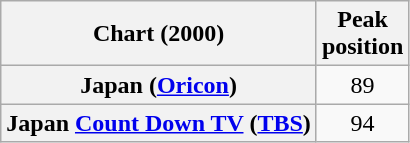<table class="wikitable plainrowheaders">
<tr>
<th>Chart (2000)</th>
<th>Peak<br>position</th>
</tr>
<tr>
<th scope="row">Japan (<a href='#'>Oricon</a>)</th>
<td style="text-align:center;">89</td>
</tr>
<tr>
<th scope="row">Japan <a href='#'>Count Down TV</a> (<a href='#'>TBS</a>)</th>
<td style="text-align:center;">94</td>
</tr>
</table>
